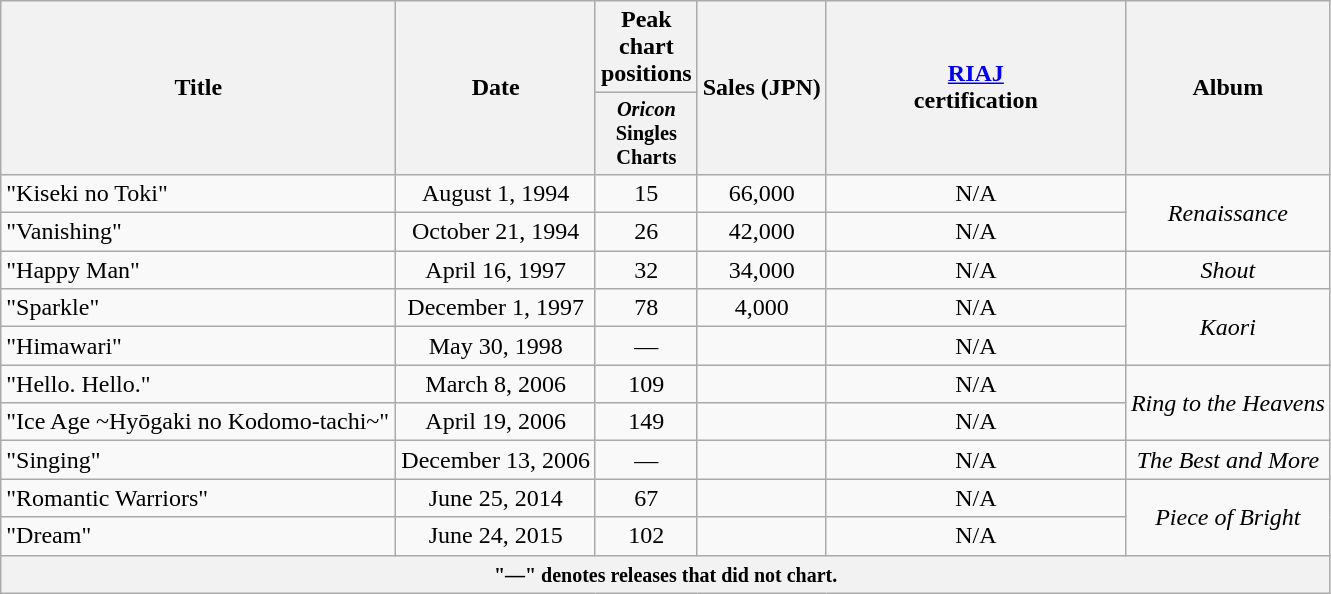<table class="wikitable plainrowheaders" style="text-align:center;">
<tr>
<th scope="col" rowspan="2" style="width:16em;">Title</th>
<th scope="col" rowspan="2">Date</th>
<th scope="col" colspan="1">Peak chart positions</th>
<th scope="col" rowspan="2">Sales (JPN)</th>
<th scope="col" rowspan="2" style="width:12em;"><a href='#'>RIAJ</a><br>certification</th>
<th scope="col" rowspan="2">Album</th>
</tr>
<tr>
<th style="width:3em;font-size:85%"><em>Oricon</em> Singles Charts<br></th>
</tr>
<tr>
<td align="left">"Kiseki no Toki"</td>
<td>August 1, 1994</td>
<td>15</td>
<td>66,000</td>
<td>N/A</td>
<td rowspan="2"><em>Renaissance</em></td>
</tr>
<tr>
<td align="left">"Vanishing"</td>
<td>October 21, 1994</td>
<td>26</td>
<td>42,000</td>
<td>N/A</td>
</tr>
<tr>
<td align="left">"Happy Man"</td>
<td>April 16, 1997</td>
<td>32</td>
<td>34,000</td>
<td>N/A</td>
<td><em>Shout</em></td>
</tr>
<tr>
<td align="left">"Sparkle"</td>
<td>December 1, 1997</td>
<td>78</td>
<td>4,000</td>
<td>N/A</td>
<td rowspan="2"><em>Kaori</em></td>
</tr>
<tr>
<td align="left">"Himawari"</td>
<td>May 30, 1998</td>
<td>—</td>
<td></td>
<td>N/A</td>
</tr>
<tr>
<td align="left">"Hello. Hello."</td>
<td>March 8, 2006</td>
<td>109</td>
<td></td>
<td>N/A</td>
<td rowspan="2"><em>Ring to the Heavens</em></td>
</tr>
<tr>
<td align="left">"Ice Age ~Hyōgaki no Kodomo-tachi~"</td>
<td>April 19, 2006</td>
<td>149</td>
<td></td>
<td>N/A</td>
</tr>
<tr>
<td align="left">"Singing"</td>
<td>December 13, 2006</td>
<td>—</td>
<td></td>
<td>N/A</td>
<td><em>The Best and More</em></td>
</tr>
<tr>
<td align="left">"Romantic Warriors"</td>
<td>June 25, 2014</td>
<td>67</td>
<td></td>
<td>N/A</td>
<td rowspan="2"><em>Piece of Bright</em></td>
</tr>
<tr>
<td align="left">"Dream"</td>
<td>June 24, 2015</td>
<td>102</td>
<td></td>
<td>N/A</td>
</tr>
<tr>
<th colspan="6"><small>"—" denotes releases that did not chart.</small></th>
</tr>
</table>
